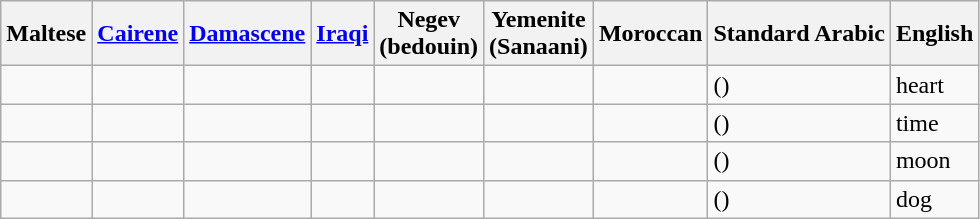<table class="wikitable">
<tr>
<th>Maltese</th>
<th><a href='#'>Cairene</a></th>
<th><a href='#'>Damascene</a></th>
<th><a href='#'>Iraqi</a></th>
<th>Negev<br>(bedouin)</th>
<th>Yemenite<br>(Sanaani)</th>
<th>Moroccan</th>
<th>Standard Arabic</th>
<th>English</th>
</tr>
<tr>
<td> </td>
<td></td>
<td></td>
<td></td>
<td></td>
<td></td>
<td></td>
<td> () </td>
<td>heart</td>
</tr>
<tr>
<td> </td>
<td></td>
<td></td>
<td></td>
<td></td>
<td></td>
<td></td>
<td> () </td>
<td>time</td>
</tr>
<tr>
<td> </td>
<td></td>
<td></td>
<td></td>
<td></td>
<td></td>
<td></td>
<td> () </td>
<td>moon</td>
</tr>
<tr>
<td> </td>
<td></td>
<td></td>
<td></td>
<td></td>
<td></td>
<td></td>
<td> () </td>
<td>dog</td>
</tr>
</table>
